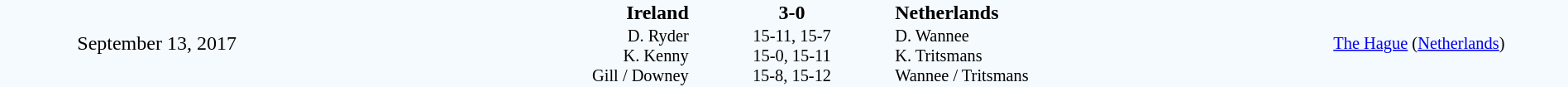<table style="width: 100%; background:#F5FAFF;" cellspacing="0">
<tr>
<td align=center rowspan=3 width=20%>September 13, 2017<br></td>
</tr>
<tr>
<td width=24% align=right><strong>Ireland</strong></td>
<td align=center width=13%><strong>3-0</strong></td>
<td width=24%><strong>Netherlands</strong></td>
<td style=font-size:85% rowspan=3 valign=middle align=center><a href='#'>The Hague</a> (<a href='#'>Netherlands</a>)</td>
</tr>
<tr style=font-size:85%>
<td align=right valign=top>D. Ryder<br>K. Kenny<br>Gill / Downey</td>
<td align=center>15-11, 15-7<br>15-0, 15-11<br>15-8, 15-12</td>
<td>D. Wannee<br>K. Tritsmans<br>Wannee / Tritsmans</td>
</tr>
</table>
